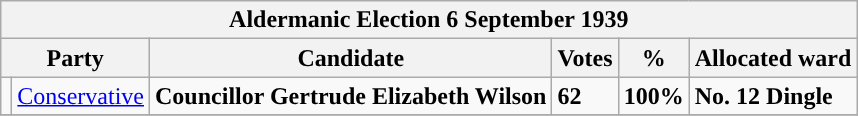<table class="wikitable">
<tr>
<th colspan="6"><strong>Aldermanic Election 6 September 1939</strong></th>
</tr>
<tr>
<th colspan="2">Party</th>
<th>Candidate</th>
<th>Votes</th>
<th>%</th>
<th>Allocated ward</th>
</tr>
<tr>
<td style="background-color:"></td>
<td><a href='#'>Conservative</a></td>
<td><strong>Councillor Gertrude Elizabeth Wilson</strong></td>
<td><strong>62</strong></td>
<td><strong>100%</strong></td>
<td><strong>No. 12 Dingle</strong></td>
</tr>
<tr>
</tr>
</table>
